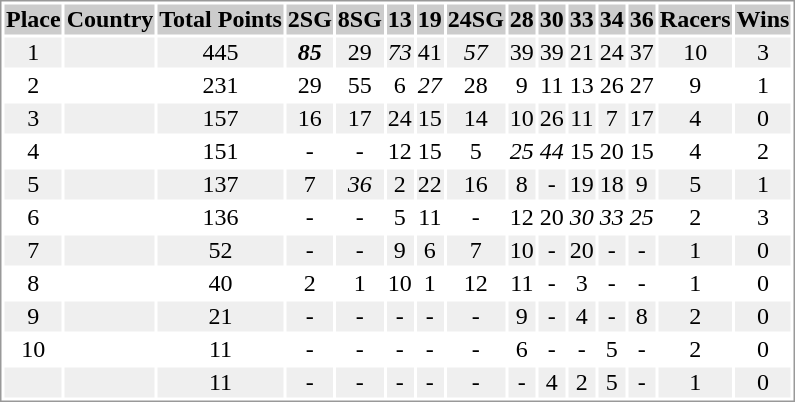<table border="0" style="border: 1px solid #999; background-color:#FFFFFF; text-align:center">
<tr align="center" bgcolor="#CCCCCC">
<th>Place</th>
<th>Country</th>
<th>Total Points</th>
<th>2SG</th>
<th>8SG</th>
<th>13</th>
<th>19</th>
<th>24SG</th>
<th>28</th>
<th>30</th>
<th>33</th>
<th>34</th>
<th>36</th>
<th>Racers</th>
<th>Wins</th>
</tr>
<tr bgcolor="#EFEFEF">
<td>1</td>
<td align="left"></td>
<td>445</td>
<td><strong><em>85</em></strong></td>
<td>29</td>
<td><em>73</em></td>
<td>41</td>
<td><em>57</em></td>
<td>39</td>
<td>39</td>
<td>21</td>
<td>24</td>
<td>37</td>
<td>10</td>
<td>3</td>
</tr>
<tr>
<td>2</td>
<td align="left"></td>
<td>231</td>
<td>29</td>
<td>55</td>
<td>6</td>
<td><em>27</em></td>
<td>28</td>
<td>9</td>
<td>11</td>
<td>13</td>
<td>26</td>
<td>27</td>
<td>9</td>
<td>1</td>
</tr>
<tr bgcolor="#EFEFEF">
<td>3</td>
<td align="left"></td>
<td>157</td>
<td>16</td>
<td>17</td>
<td>24</td>
<td>15</td>
<td>14</td>
<td>10</td>
<td>26</td>
<td>11</td>
<td>7</td>
<td>17</td>
<td>4</td>
<td>0</td>
</tr>
<tr>
<td>4</td>
<td align="left"></td>
<td>151</td>
<td>-</td>
<td>-</td>
<td>12</td>
<td>15</td>
<td>5</td>
<td><em>25</em></td>
<td><em>44</em></td>
<td>15</td>
<td>20</td>
<td>15</td>
<td>4</td>
<td>2</td>
</tr>
<tr bgcolor="#EFEFEF">
<td>5</td>
<td align="left"></td>
<td>137</td>
<td>7</td>
<td><em>36</em></td>
<td>2</td>
<td>22</td>
<td>16</td>
<td>8</td>
<td>-</td>
<td>19</td>
<td>18</td>
<td>9</td>
<td>5</td>
<td>1</td>
</tr>
<tr>
<td>6</td>
<td align="left"></td>
<td>136</td>
<td>-</td>
<td>-</td>
<td>5</td>
<td>11</td>
<td>-</td>
<td>12</td>
<td>20</td>
<td><em>30</em></td>
<td><em>33</em></td>
<td><em>25</em></td>
<td>2</td>
<td>3</td>
</tr>
<tr bgcolor="#EFEFEF">
<td>7</td>
<td align="left"></td>
<td>52</td>
<td>-</td>
<td>-</td>
<td>9</td>
<td>6</td>
<td>7</td>
<td>10</td>
<td>-</td>
<td>20</td>
<td>-</td>
<td>-</td>
<td>1</td>
<td>0</td>
</tr>
<tr>
<td>8</td>
<td align="left"></td>
<td>40</td>
<td>2</td>
<td>1</td>
<td>10</td>
<td>1</td>
<td>12</td>
<td>11</td>
<td>-</td>
<td>3</td>
<td>-</td>
<td>-</td>
<td>1</td>
<td>0</td>
</tr>
<tr bgcolor="#EFEFEF">
<td>9</td>
<td align="left"></td>
<td>21</td>
<td>-</td>
<td>-</td>
<td>-</td>
<td>-</td>
<td>-</td>
<td>9</td>
<td>-</td>
<td>4</td>
<td>-</td>
<td>8</td>
<td>2</td>
<td>0</td>
</tr>
<tr>
<td>10</td>
<td align="left"></td>
<td>11</td>
<td>-</td>
<td>-</td>
<td>-</td>
<td>-</td>
<td>-</td>
<td>6</td>
<td>-</td>
<td>-</td>
<td>5</td>
<td>-</td>
<td>2</td>
<td>0</td>
</tr>
<tr bgcolor="#EFEFEF">
<td></td>
<td align="left"></td>
<td>11</td>
<td>-</td>
<td>-</td>
<td>-</td>
<td>-</td>
<td>-</td>
<td>-</td>
<td>4</td>
<td>2</td>
<td>5</td>
<td>-</td>
<td>1</td>
<td>0</td>
</tr>
</table>
